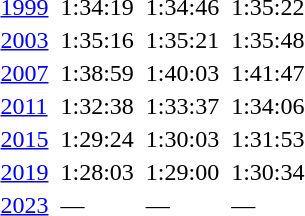<table>
<tr valign="top">
<td><a href='#'>1999</a><br></td>
<td></td>
<td>1:34:19</td>
<td></td>
<td>1:34:46</td>
<td></td>
<td>1:35:22</td>
</tr>
<tr valign="top">
<td><a href='#'>2003</a><br></td>
<td></td>
<td>1:35:16</td>
<td></td>
<td>1:35:21</td>
<td></td>
<td>1:35:48</td>
</tr>
<tr valign="top">
<td><a href='#'>2007</a><br></td>
<td></td>
<td>1:38:59</td>
<td></td>
<td>1:40:03</td>
<td></td>
<td>1:41:47</td>
</tr>
<tr valign="top">
<td><a href='#'>2011</a><br></td>
<td></td>
<td>1:32:38</td>
<td></td>
<td>1:33:37</td>
<td></td>
<td>1:34:06</td>
</tr>
<tr valign="top">
<td><a href='#'>2015</a><br></td>
<td></td>
<td>1:29:24</td>
<td></td>
<td>1:30:03</td>
<td></td>
<td>1:31:53</td>
</tr>
<tr valign="top">
<td><a href='#'>2019</a><br></td>
<td></td>
<td>1:28:03 <strong></strong></td>
<td></td>
<td>1:29:00 </td>
<td></td>
<td>1:30:34</td>
</tr>
<tr valign="top">
<td><a href='#'>2023</a><br></td>
<td></td>
<td>—</td>
<td></td>
<td>—</td>
<td></td>
<td>—</td>
</tr>
</table>
